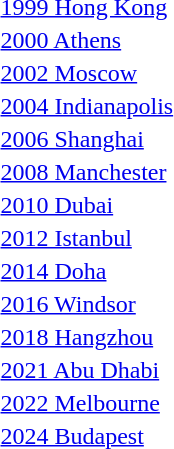<table>
<tr>
<td><a href='#'>1999 Hong Kong</a></td>
<td></td>
<td></td>
<td></td>
</tr>
<tr>
<td><a href='#'>2000 Athens</a></td>
<td></td>
<td></td>
<td></td>
</tr>
<tr>
<td><a href='#'>2002 Moscow</a></td>
<td></td>
<td></td>
<td></td>
</tr>
<tr>
<td><a href='#'>2004 Indianapolis</a></td>
<td></td>
<td></td>
<td></td>
</tr>
<tr>
<td><a href='#'>2006 Shanghai</a></td>
<td></td>
<td></td>
<td></td>
</tr>
<tr>
<td><a href='#'>2008 Manchester</a></td>
<td></td>
<td></td>
<td></td>
</tr>
<tr>
<td><a href='#'>2010 Dubai</a></td>
<td></td>
<td></td>
<td></td>
</tr>
<tr>
<td><a href='#'>2012 Istanbul</a></td>
<td></td>
<td></td>
<td></td>
</tr>
<tr>
<td><a href='#'>2014 Doha</a></td>
<td></td>
<td></td>
<td></td>
</tr>
<tr>
<td><a href='#'>2016 Windsor</a></td>
<td></td>
<td></td>
<td></td>
</tr>
<tr>
<td><a href='#'>2018 Hangzhou</a></td>
<td></td>
<td></td>
<td></td>
</tr>
<tr>
<td><a href='#'>2021 Abu Dhabi</a></td>
<td></td>
<td></td>
<td></td>
</tr>
<tr>
<td><a href='#'>2022 Melbourne</a></td>
<td></td>
<td></td>
<td></td>
</tr>
<tr>
<td><a href='#'>2024 Budapest</a></td>
<td></td>
<td></td>
<td></td>
</tr>
</table>
